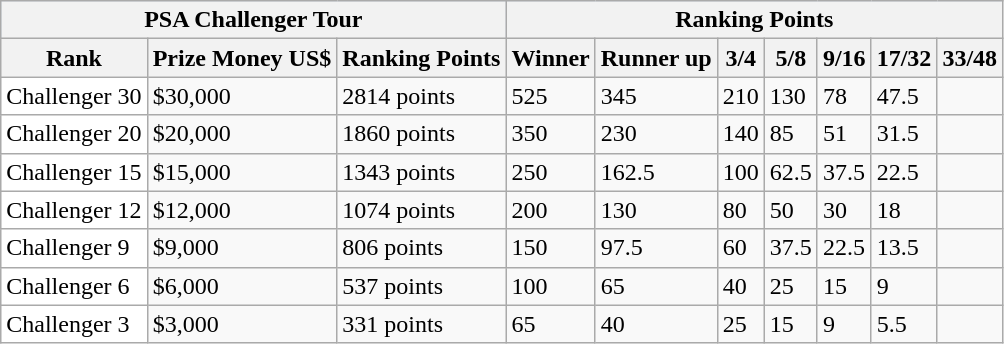<table class="wikitable">
<tr bgcolor="#d1e4fd">
<th colspan="3">PSA Challenger Tour</th>
<th colspan="7">Ranking Points</th>
</tr>
<tr>
<th>Rank</th>
<th>Prize Money US$</th>
<th>Ranking Points</th>
<th>Winner</th>
<th>Runner up</th>
<th>3/4</th>
<th>5/8</th>
<th>9/16</th>
<th>17/32</th>
<th>33/48</th>
</tr>
<tr>
<td style="background:#fff;">Challenger 30</td>
<td>$30,000</td>
<td>2814 points</td>
<td>525</td>
<td>345</td>
<td>210</td>
<td>130</td>
<td>78</td>
<td>47.5</td>
<td></td>
</tr>
<tr>
<td style="background:#fff;">Challenger 20</td>
<td>$20,000</td>
<td>1860 points</td>
<td>350</td>
<td>230</td>
<td>140</td>
<td>85</td>
<td>51</td>
<td>31.5</td>
<td></td>
</tr>
<tr>
<td style="background:#fff;">Challenger 15</td>
<td>$15,000</td>
<td>1343 points</td>
<td>250</td>
<td>162.5</td>
<td>100</td>
<td>62.5</td>
<td>37.5</td>
<td>22.5</td>
<td></td>
</tr>
<tr>
<td style="background:#fff;">Challenger 12</td>
<td>$12,000</td>
<td>1074 points</td>
<td>200</td>
<td>130</td>
<td>80</td>
<td>50</td>
<td>30</td>
<td>18</td>
<td></td>
</tr>
<tr>
<td style="background:#fff;">Challenger 9</td>
<td>$9,000</td>
<td>806 points</td>
<td>150</td>
<td>97.5</td>
<td>60</td>
<td>37.5</td>
<td>22.5</td>
<td>13.5</td>
<td></td>
</tr>
<tr>
<td style="background:#fff;">Challenger 6</td>
<td>$6,000</td>
<td>537 points</td>
<td>100</td>
<td>65</td>
<td>40</td>
<td>25</td>
<td>15</td>
<td>9</td>
<td></td>
</tr>
<tr>
<td style="background:#fff;">Challenger 3</td>
<td>$3,000</td>
<td>331 points</td>
<td>65</td>
<td>40</td>
<td>25</td>
<td>15</td>
<td>9</td>
<td>5.5</td>
<td></td>
</tr>
</table>
